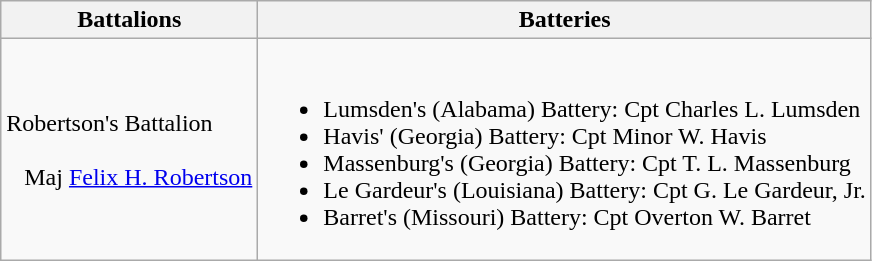<table class="wikitable">
<tr>
<th><strong>Battalions</strong></th>
<th><strong>Batteries</strong></th>
</tr>
<tr>
<td>Robertson's Battalion<br><br>  
Maj <a href='#'>Felix H. Robertson</a></td>
<td><br><ul><li>Lumsden's (Alabama) Battery: Cpt Charles L. Lumsden</li><li>Havis' (Georgia) Battery: Cpt Minor W. Havis</li><li>Massenburg's (Georgia) Battery: Cpt T. L. Massenburg</li><li>Le Gardeur's (Louisiana) Battery: Cpt G. Le Gardeur, Jr.</li><li>Barret's (Missouri) Battery: Cpt Overton W. Barret</li></ul></td>
</tr>
</table>
